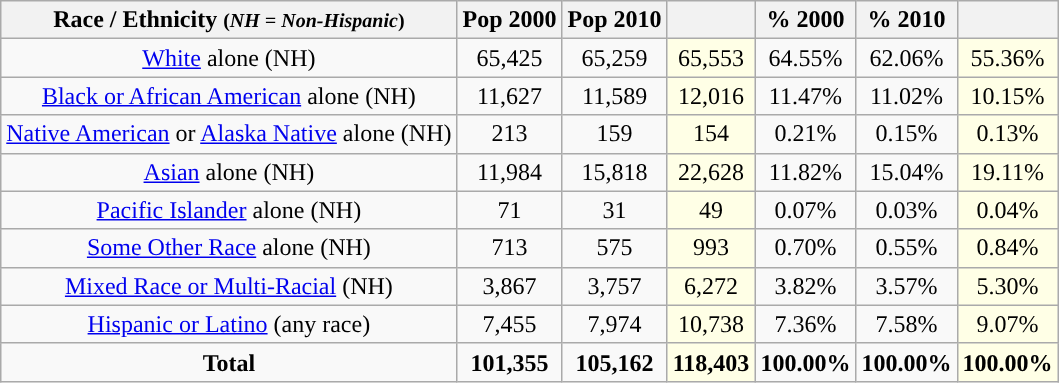<table class="wikitable" style="text-align:center;">
<tr>
<th>Race / Ethnicity <small>(<em>NH = Non-Hispanic</em>)</small></th>
<th>Pop 2000</th>
<th>Pop 2010</th>
<th></th>
<th>% 2000</th>
<th>% 2010</th>
<th></th>
</tr>
<tr>
<td><a href='#'>White</a> alone (NH)</td>
<td>65,425</td>
<td>65,259</td>
<td style='background: #ffffe6;'>65,553</td>
<td>64.55%</td>
<td>62.06%</td>
<td style='background: #ffffe6;'>55.36%</td>
</tr>
<tr>
<td><a href='#'>Black or African American</a> alone (NH)</td>
<td>11,627</td>
<td>11,589</td>
<td style='background: #ffffe6;'>12,016</td>
<td>11.47%</td>
<td>11.02%</td>
<td style='background: #ffffe6;'>10.15%</td>
</tr>
<tr>
<td><a href='#'>Native American</a> or <a href='#'>Alaska Native</a> alone (NH)</td>
<td>213</td>
<td>159</td>
<td style='background: #ffffe6;'>154</td>
<td>0.21%</td>
<td>0.15%</td>
<td style='background: #ffffe6;'>0.13%</td>
</tr>
<tr>
<td><a href='#'>Asian</a> alone (NH)</td>
<td>11,984</td>
<td>15,818</td>
<td style='background: #ffffe6;'>22,628</td>
<td>11.82%</td>
<td>15.04%</td>
<td style='background: #ffffe6;'>19.11%</td>
</tr>
<tr>
<td><a href='#'>Pacific Islander</a> alone (NH)</td>
<td>71</td>
<td>31</td>
<td style='background: #ffffe6;'>49</td>
<td>0.07%</td>
<td>0.03%</td>
<td style='background: #ffffe6;'>0.04%</td>
</tr>
<tr>
<td><a href='#'>Some Other Race</a> alone (NH)</td>
<td>713</td>
<td>575</td>
<td style='background: #ffffe6;'>993</td>
<td>0.70%</td>
<td>0.55%</td>
<td style='background: #ffffe6;'>0.84%</td>
</tr>
<tr>
<td><a href='#'>Mixed Race or Multi-Racial</a> (NH)</td>
<td>3,867</td>
<td>3,757</td>
<td style='background: #ffffe6;'>6,272</td>
<td>3.82%</td>
<td>3.57%</td>
<td style='background: #ffffe6;'>5.30%</td>
</tr>
<tr>
<td><a href='#'>Hispanic or Latino</a> (any race)</td>
<td>7,455</td>
<td>7,974</td>
<td style='background: #ffffe6;'>10,738</td>
<td>7.36%</td>
<td>7.58%</td>
<td style='background: #ffffe6;'>9.07%</td>
</tr>
<tr>
<td><strong>Total</strong></td>
<td><strong>101,355</strong></td>
<td><strong>105,162</strong></td>
<td style='background: #ffffe6;'><strong>118,403</strong></td>
<td><strong>100.00%</strong></td>
<td><strong>100.00%</strong></td>
<td style='background: #ffffe6;'><strong>100.00%</strong></td>
</tr>
</table>
